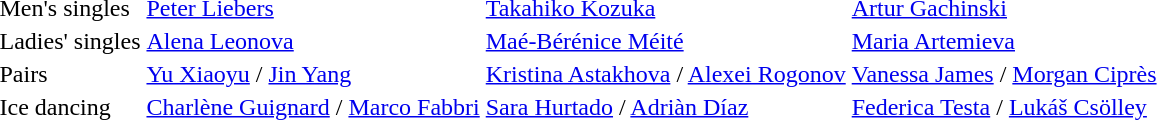<table>
<tr>
<td>Men's singles <br> </td>
<td> <a href='#'>Peter Liebers</a></td>
<td> <a href='#'>Takahiko Kozuka</a></td>
<td> <a href='#'>Artur Gachinski</a></td>
</tr>
<tr>
<td>Ladies' singles <br> </td>
<td> <a href='#'>Alena Leonova</a></td>
<td> <a href='#'>Maé-Bérénice Méité</a></td>
<td> <a href='#'>Maria Artemieva</a></td>
</tr>
<tr>
<td>Pairs <br> </td>
<td> <a href='#'>Yu Xiaoyu</a> / <a href='#'>Jin Yang</a></td>
<td> <a href='#'>Kristina Astakhova</a> / <a href='#'>Alexei Rogonov</a></td>
<td> <a href='#'>Vanessa James</a> / <a href='#'>Morgan Ciprès</a></td>
</tr>
<tr>
<td>Ice dancing <br> </td>
<td> <a href='#'>Charlène Guignard</a> / <a href='#'>Marco Fabbri</a></td>
<td> <a href='#'>Sara Hurtado</a> / <a href='#'>Adriàn Díaz</a></td>
<td> <a href='#'>Federica Testa</a> / <a href='#'>Lukáš Csölley</a></td>
</tr>
</table>
